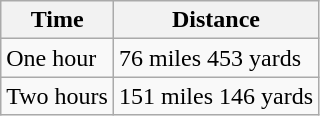<table class="wikitable">
<tr>
<th width="*">Time</th>
<th width="*">Distance</th>
</tr>
<tr>
<td>One hour</td>
<td>76 miles 453 yards</td>
</tr>
<tr>
<td>Two hours</td>
<td>151 miles 146 yards</td>
</tr>
</table>
